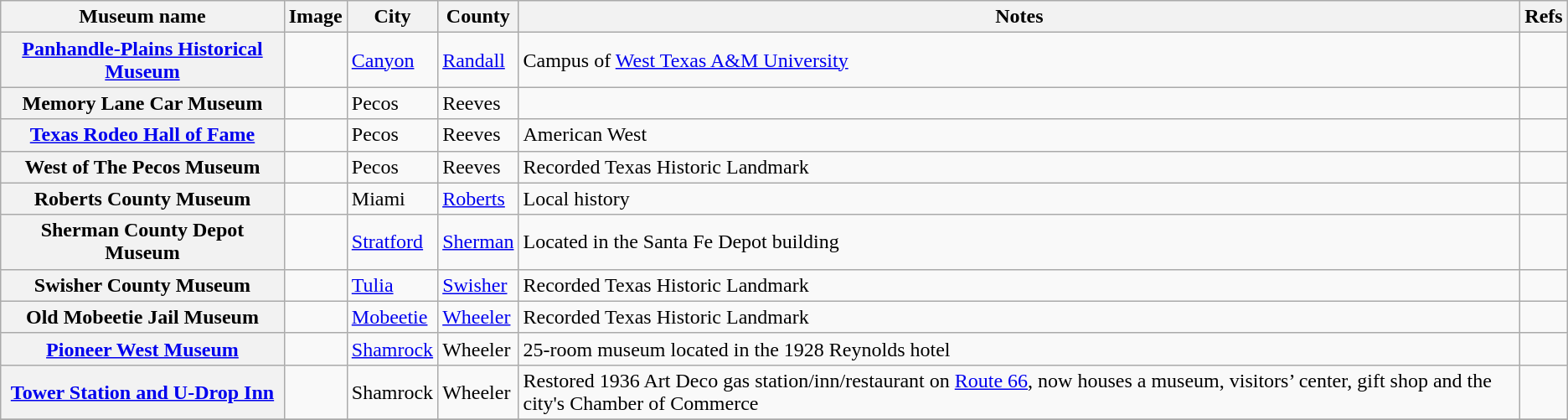<table class="wikitable sortable plainrowheaders">
<tr>
<th scope="col">Museum name</th>
<th scope="col"  class="unsortable">Image</th>
<th scope="col">City</th>
<th scope="col">County</th>
<th scope="col">Notes</th>
<th scope="col" class="unsortable">Refs</th>
</tr>
<tr>
<th scope="row"><a href='#'>Panhandle-Plains Historical Museum</a></th>
<td></td>
<td><a href='#'>Canyon</a></td>
<td><a href='#'>Randall</a></td>
<td>Campus of <a href='#'>West Texas A&M University</a></td>
<td align="center"></td>
</tr>
<tr>
<th scope="row">Memory Lane Car Museum</th>
<td></td>
<td>Pecos</td>
<td>Reeves</td>
<td></td>
<td align="center"></td>
</tr>
<tr>
<th scope="row"><a href='#'>Texas Rodeo Hall of Fame</a></th>
<td></td>
<td>Pecos</td>
<td>Reeves</td>
<td>American West</td>
<td align="center"></td>
</tr>
<tr>
<th scope="row">West of The Pecos Museum</th>
<td></td>
<td>Pecos</td>
<td>Reeves</td>
<td>Recorded Texas Historic Landmark</td>
<td align="center"></td>
</tr>
<tr>
<th scope="row">Roberts County Museum</th>
<td></td>
<td>Miami</td>
<td><a href='#'>Roberts</a></td>
<td>Local history</td>
<td align="center"></td>
</tr>
<tr>
<th scope="row">Sherman County Depot Museum</th>
<td></td>
<td><a href='#'>Stratford</a></td>
<td><a href='#'>Sherman</a></td>
<td>Located in the Santa Fe Depot building</td>
<td align="center"></td>
</tr>
<tr>
<th scope="row">Swisher County Museum</th>
<td></td>
<td><a href='#'>Tulia</a></td>
<td><a href='#'>Swisher</a></td>
<td>Recorded Texas Historic Landmark</td>
<td align="center"></td>
</tr>
<tr>
<th scope="row">Old Mobeetie Jail Museum</th>
<td></td>
<td><a href='#'>Mobeetie</a></td>
<td><a href='#'>Wheeler</a></td>
<td>Recorded Texas Historic Landmark</td>
<td align="center"></td>
</tr>
<tr>
<th scope="row"><a href='#'>Pioneer West Museum</a></th>
<td></td>
<td><a href='#'>Shamrock</a></td>
<td>Wheeler</td>
<td>25-room museum located in the 1928 Reynolds hotel</td>
<td align="center"></td>
</tr>
<tr>
<th scope="row"><a href='#'>Tower Station and U-Drop Inn</a></th>
<td></td>
<td>Shamrock</td>
<td>Wheeler</td>
<td>Restored 1936 Art Deco gas station/inn/restaurant on <a href='#'>Route 66</a>, now houses a museum, visitors’ center, gift shop and the city's Chamber of Commerce</td>
<td align="center"></td>
</tr>
<tr>
</tr>
</table>
